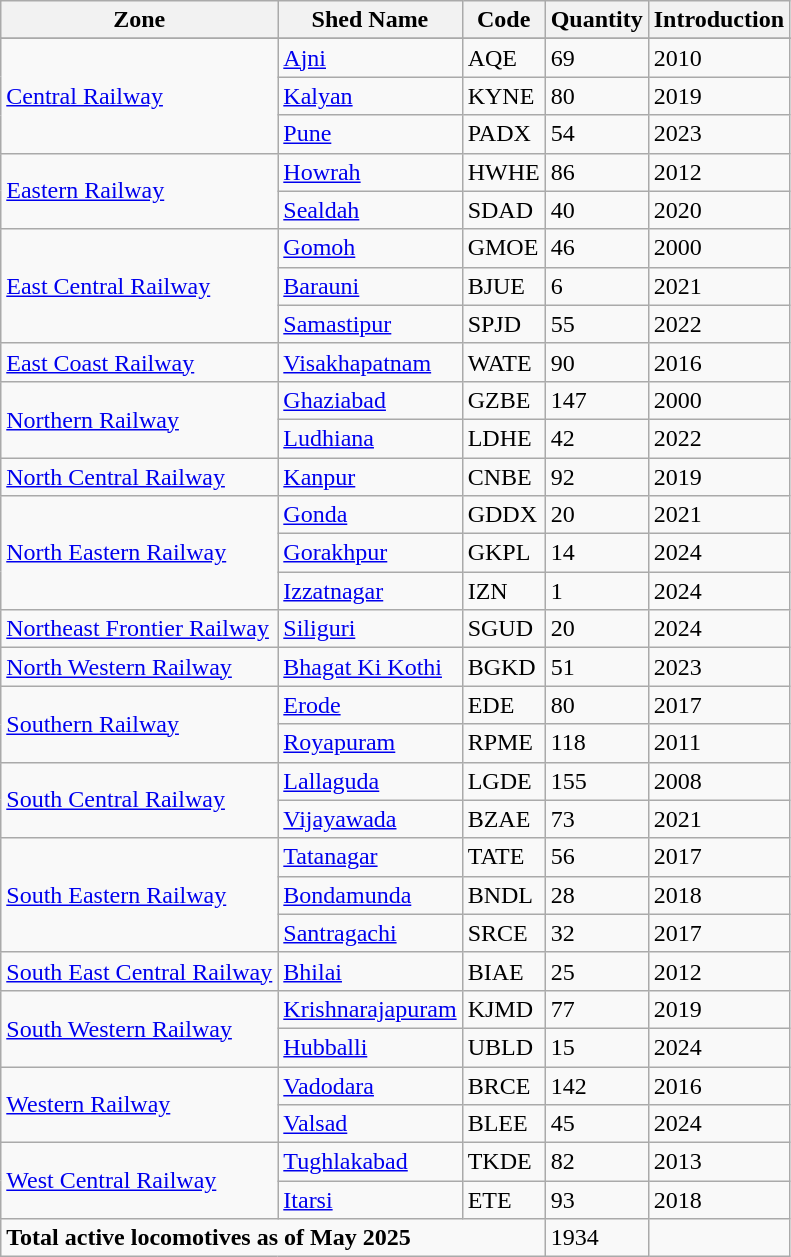<table class="wikitable">
<tr>
<th>Zone</th>
<th>Shed Name</th>
<th>Code</th>
<th>Quantity</th>
<th>Introduction</th>
</tr>
<tr>
</tr>
<tr>
<td rowspan="3"><a href='#'>Central Railway</a></td>
<td><a href='#'>Ajni</a></td>
<td>AQE</td>
<td>69</td>
<td>2010</td>
</tr>
<tr>
<td><a href='#'>Kalyan</a></td>
<td>KYNE</td>
<td>80</td>
<td>2019</td>
</tr>
<tr>
<td><a href='#'>Pune</a></td>
<td>PADX</td>
<td>54</td>
<td>2023</td>
</tr>
<tr>
<td rowspan="2"><a href='#'>Eastern Railway</a></td>
<td><a href='#'>Howrah</a></td>
<td>HWHE</td>
<td>86</td>
<td>2012</td>
</tr>
<tr>
<td><a href='#'>Sealdah</a></td>
<td>SDAD</td>
<td>40</td>
<td>2020</td>
</tr>
<tr>
<td rowspan="3"><a href='#'>East Central Railway</a></td>
<td><a href='#'>Gomoh</a></td>
<td>GMOE</td>
<td>46</td>
<td>2000</td>
</tr>
<tr>
<td><a href='#'>Barauni</a></td>
<td>BJUE</td>
<td>6</td>
<td>2021</td>
</tr>
<tr>
<td><a href='#'>Samastipur</a></td>
<td>SPJD</td>
<td>55</td>
<td>2022</td>
</tr>
<tr>
<td><a href='#'>East Coast Railway</a></td>
<td><a href='#'>Visakhapatnam</a></td>
<td>WATE</td>
<td>90</td>
<td>2016</td>
</tr>
<tr>
<td rowspan="2"><a href='#'>Northern Railway</a></td>
<td><a href='#'>Ghaziabad</a></td>
<td>GZBE</td>
<td>147</td>
<td>2000</td>
</tr>
<tr>
<td><a href='#'>Ludhiana</a></td>
<td>LDHE</td>
<td>42</td>
<td>2022</td>
</tr>
<tr>
<td><a href='#'>North Central Railway</a></td>
<td><a href='#'>Kanpur</a></td>
<td>CNBE</td>
<td>92</td>
<td>2019</td>
</tr>
<tr>
<td rowspan="3"><a href='#'>North Eastern Railway</a></td>
<td><a href='#'>Gonda</a></td>
<td>GDDX</td>
<td>20</td>
<td>2021</td>
</tr>
<tr>
<td><a href='#'>Gorakhpur</a></td>
<td>GKPL</td>
<td>14</td>
<td>2024</td>
</tr>
<tr>
<td><a href='#'>Izzatnagar</a></td>
<td>IZN</td>
<td>1</td>
<td>2024</td>
</tr>
<tr>
<td><a href='#'>Northeast Frontier Railway</a></td>
<td><a href='#'>Siliguri</a></td>
<td>SGUD</td>
<td>20</td>
<td>2024</td>
</tr>
<tr>
<td><a href='#'>North Western Railway</a></td>
<td><a href='#'>Bhagat Ki Kothi</a></td>
<td>BGKD</td>
<td>51</td>
<td>2023</td>
</tr>
<tr>
<td rowspan="2"><a href='#'>Southern Railway</a></td>
<td><a href='#'>Erode</a></td>
<td>EDE</td>
<td>80</td>
<td>2017</td>
</tr>
<tr>
<td><a href='#'>Royapuram</a></td>
<td>RPME</td>
<td>118</td>
<td>2011</td>
</tr>
<tr>
<td rowspan="2"><a href='#'>South Central Railway</a></td>
<td><a href='#'>Lallaguda</a></td>
<td>LGDE</td>
<td>155</td>
<td>2008</td>
</tr>
<tr>
<td><a href='#'>Vijayawada</a></td>
<td>BZAE</td>
<td>73</td>
<td>2021</td>
</tr>
<tr>
<td rowspan="3"><a href='#'>South Eastern Railway</a></td>
<td><a href='#'>Tatanagar</a></td>
<td>TATE</td>
<td>56</td>
<td>2017</td>
</tr>
<tr>
<td><a href='#'>Bondamunda</a></td>
<td>BNDL</td>
<td>28</td>
<td>2018</td>
</tr>
<tr>
<td><a href='#'>Santragachi</a></td>
<td>SRCE</td>
<td>32</td>
<td>2017</td>
</tr>
<tr>
<td><a href='#'>South East Central Railway</a></td>
<td><a href='#'>Bhilai</a></td>
<td>BIAE</td>
<td>25</td>
<td>2012</td>
</tr>
<tr>
<td rowspan="2"><a href='#'>South Western Railway</a></td>
<td><a href='#'>Krishnarajapuram</a></td>
<td>KJMD</td>
<td>77</td>
<td>2019</td>
</tr>
<tr>
<td><a href='#'>Hubballi</a></td>
<td>UBLD</td>
<td>15</td>
<td>2024</td>
</tr>
<tr>
<td rowspan="2"><a href='#'>Western Railway</a></td>
<td><a href='#'>Vadodara</a></td>
<td>BRCE</td>
<td>142</td>
<td>2016</td>
</tr>
<tr>
<td><a href='#'>Valsad</a></td>
<td>BLEE</td>
<td>45</td>
<td>2024</td>
</tr>
<tr>
<td rowspan="2"><a href='#'>West Central Railway</a></td>
<td><a href='#'>Tughlakabad</a></td>
<td>TKDE</td>
<td>82</td>
<td>2013</td>
</tr>
<tr>
<td><a href='#'>Itarsi</a></td>
<td>ETE</td>
<td>93</td>
<td>2018</td>
</tr>
<tr>
<td colspan="3"><strong>Total active locomotives as of May 2025</strong></td>
<td>1934</td>
</tr>
</table>
